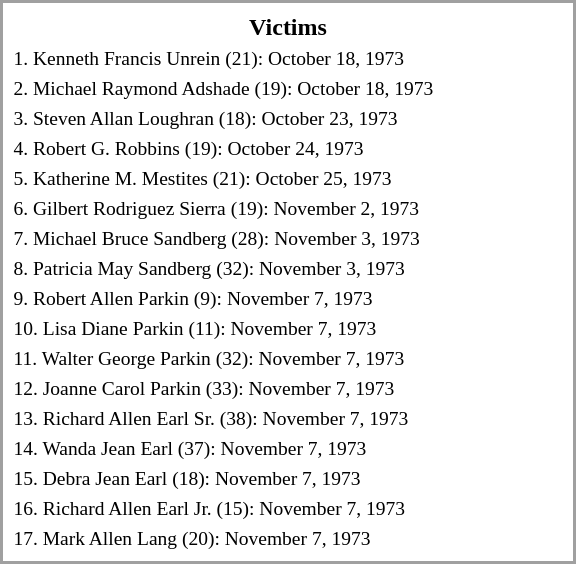<table style="float:right; margin:1em; width:24em; border:2px solid #a0a0a0; padding:4px; background:#k9k9k9; text-align:left;">
<tr style="text-align:center;">
<td><strong>Victims</strong></td>
</tr>
<tr style="text-align:left; font-size:small;">
<td>1. Kenneth Francis Unrein (21): October 18, 1973</td>
</tr>
<tr style="text-align:left; font-size:small;">
<td>2. Michael Raymond Adshade (19): October 18, 1973</td>
</tr>
<tr style="text-align:left; font-size:small;">
<td>3. Steven Allan Loughran (18): October 23, 1973</td>
</tr>
<tr style="text-align:left; font-size:small;">
<td>4. Robert G. Robbins (19): October 24, 1973</td>
</tr>
<tr style="text-align:left; font-size:small;">
<td>5. Katherine M. Mestites (21): October 25, 1973</td>
</tr>
<tr style="text-align:left; font-size:small;">
<td>6. Gilbert Rodriguez Sierra (19): November 2, 1973</td>
</tr>
<tr style="text-align:left; font-size:small;">
<td>7. Michael Bruce Sandberg (28): November 3, 1973</td>
</tr>
<tr style="text-align:left; font-size:small;">
<td>8. Patricia May Sandberg (32): November 3, 1973</td>
</tr>
<tr style="text-align:left; font-size:small;">
<td>9. Robert Allen Parkin (9): November 7, 1973</td>
</tr>
<tr style="text-align:left; font-size:small;">
<td>10. Lisa Diane Parkin (11): November 7, 1973</td>
</tr>
<tr style="text-align:left; font-size:small;">
<td>11. Walter George Parkin (32): November 7, 1973</td>
</tr>
<tr style="text-align:left; font-size:small;">
<td>12. Joanne Carol Parkin (33): November 7, 1973</td>
</tr>
<tr style="text-align:left; font-size:small;">
<td>13. Richard Allen Earl Sr. (38): November 7, 1973</td>
</tr>
<tr style="text-align:left; font-size:small;">
<td>14. Wanda Jean Earl (37): November 7, 1973</td>
</tr>
<tr style="text-align:left; font-size:small;">
<td>15. Debra Jean Earl (18): November 7, 1973</td>
</tr>
<tr style="text-align:left; font-size:small;">
<td>16. Richard Allen Earl Jr. (15): November 7, 1973</td>
</tr>
<tr style="text-align:left; font-size:small;">
<td>17. Mark Allen Lang (20): November 7, 1973</td>
</tr>
</table>
